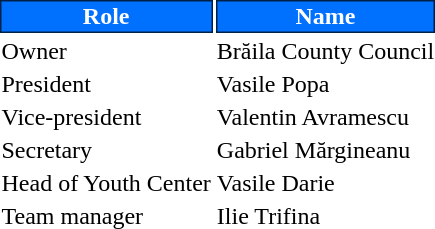<table class="toccolours">
<tr>
<th style="background:#0070FF;color:#FFFFFF;border:1px solid #002147;">Role</th>
<th style="background:#0070FF;color:#FFFFFF;border:1px solid #002147;">Name</th>
</tr>
<tr>
<td>Owner</td>
<td> Brăila County Council</td>
</tr>
<tr>
<td>President</td>
<td> Vasile Popa</td>
</tr>
<tr>
<td>Vice-president</td>
<td> Valentin Avramescu</td>
</tr>
<tr>
<td>Secretary</td>
<td> Gabriel Mărgineanu</td>
</tr>
<tr>
<td>Head of Youth Center</td>
<td> Vasile Darie</td>
</tr>
<tr>
<td>Team manager</td>
<td> Ilie Trifina</td>
</tr>
</table>
